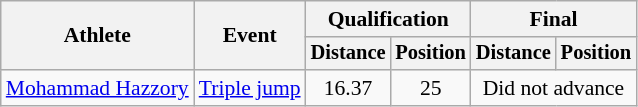<table class=wikitable style="font-size:90%">
<tr>
<th rowspan="2">Athlete</th>
<th rowspan="2">Event</th>
<th colspan="2">Qualification</th>
<th colspan="2">Final</th>
</tr>
<tr style="font-size:95%">
<th>Distance</th>
<th>Position</th>
<th>Distance</th>
<th>Position</th>
</tr>
<tr align=center>
<td align=left><a href='#'>Mohammad Hazzory</a></td>
<td align=left><a href='#'>Triple jump</a></td>
<td>16.37</td>
<td>25</td>
<td colspan=2>Did not advance</td>
</tr>
</table>
